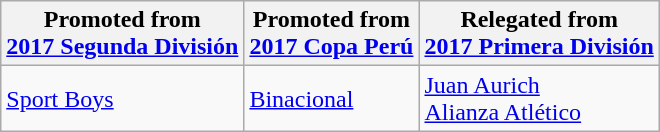<table class="wikitable">
<tr>
<th>Promoted from<br><a href='#'>2017 Segunda División</a></th>
<th>Promoted from<br><a href='#'>2017 Copa Perú</a></th>
<th>Relegated from<br><a href='#'>2017 Primera División</a></th>
</tr>
<tr>
<td> <a href='#'>Sport Boys</a> </td>
<td> <a href='#'>Binacional</a> </td>
<td> <a href='#'>Juan Aurich</a> <br> <a href='#'>Alianza Atlético</a> </td>
</tr>
</table>
